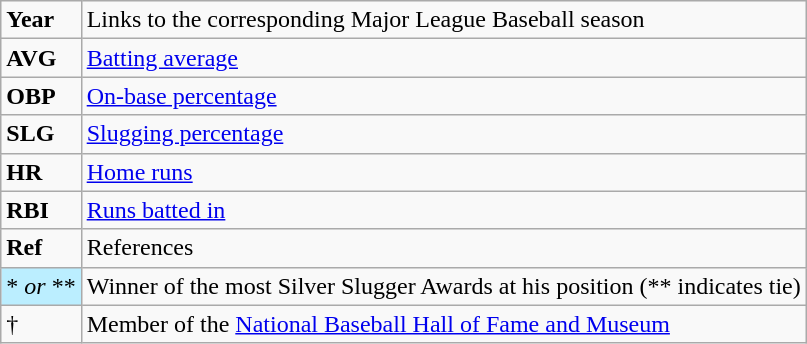<table class="wikitable" border="1">
<tr>
<td><strong>Year</strong></td>
<td>Links to the corresponding Major League Baseball season</td>
</tr>
<tr>
<td><strong>AVG</strong></td>
<td><a href='#'>Batting average</a></td>
</tr>
<tr>
<td><strong>OBP</strong></td>
<td><a href='#'>On-base percentage</a></td>
</tr>
<tr>
<td><strong>SLG</strong></td>
<td><a href='#'>Slugging percentage</a></td>
</tr>
<tr>
<td><strong>HR</strong></td>
<td><a href='#'>Home runs</a></td>
</tr>
<tr>
<td><strong>RBI</strong></td>
<td><a href='#'>Runs batted in</a></td>
</tr>
<tr>
<td><strong>Ref</strong></td>
<td>References</td>
</tr>
<tr>
<td bgcolor="#bbeeff">* <em>or</em> **</td>
<td>Winner of the most Silver Slugger Awards at his position (** indicates tie)</td>
</tr>
<tr>
<td>†</td>
<td>Member of the <a href='#'>National Baseball Hall of Fame and Museum</a></td>
</tr>
</table>
